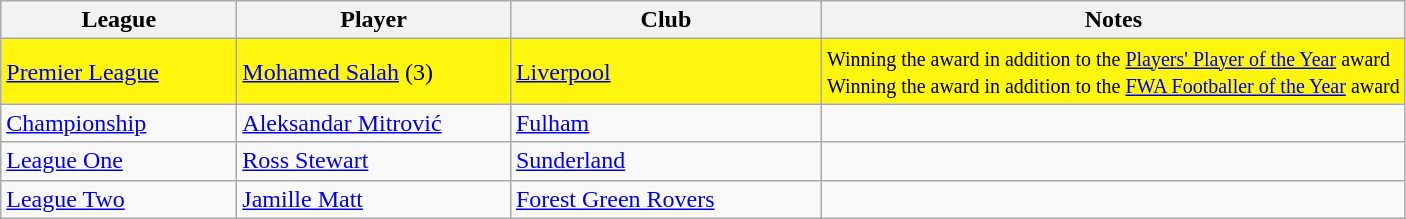<table class="wikitable">
<tr>
<th>League</th>
<th>Player</th>
<th>Club</th>
<th>Notes</th>
</tr>
<tr bgcolor=#FFF60F>
<td width="150px"><a href='#'>Premier League</a></td>
<td width="175px"> <a href='#'>Mohamed Salah</a> (3)</td>
<td width="200px"><a href='#'>Liverpool</a></td>
<td><small>Winning the award in addition to the <a href='#'>Players' Player of the Year</a> award<br>Winning the award in addition to the <a href='#'>FWA Footballer of the Year</a> award<br></small></td>
</tr>
<tr>
<td><a href='#'>Championship</a></td>
<td> <a href='#'>Aleksandar Mitrović</a></td>
<td><a href='#'>Fulham</a></td>
<td></td>
</tr>
<tr>
<td><a href='#'>League One</a></td>
<td> <a href='#'>Ross Stewart</a></td>
<td><a href='#'>Sunderland</a></td>
<td></td>
</tr>
<tr>
<td><a href='#'>League Two</a></td>
<td> <a href='#'>Jamille Matt</a></td>
<td><a href='#'>Forest Green Rovers</a></td>
<td></td>
</tr>
</table>
